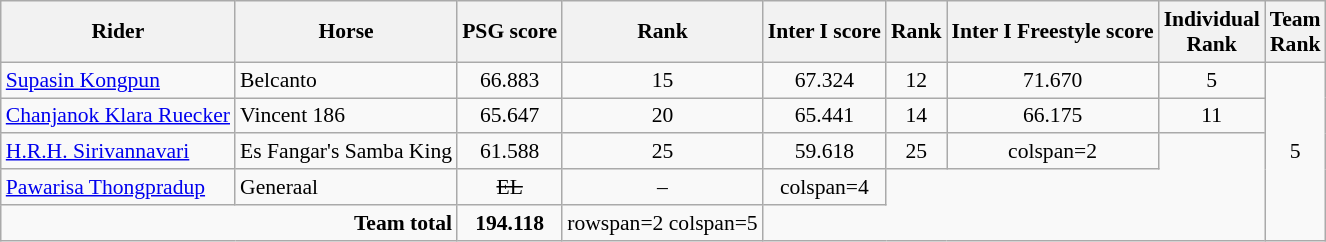<table class="wikitable" style="font-size:90%;text-align:center">
<tr>
<th>Rider</th>
<th>Horse</th>
<th>PSG score</th>
<th>Rank</th>
<th>Inter I score</th>
<th>Rank</th>
<th>Inter I Freestyle score</th>
<th>Individual<br>Rank</th>
<th>Team<br>Rank</th>
</tr>
<tr>
<td align=left><a href='#'>Supasin Kongpun</a></td>
<td align=left>Belcanto</td>
<td>66.883</td>
<td>15 <strong></strong></td>
<td>67.324</td>
<td>12 <strong></strong></td>
<td>71.670</td>
<td>5</td>
<td rowspan=5>5</td>
</tr>
<tr>
<td align=left><a href='#'>Chanjanok Klara Ruecker</a></td>
<td align=left>Vincent 186</td>
<td>65.647</td>
<td>20 <strong></strong></td>
<td>65.441</td>
<td>14 <strong></strong></td>
<td>66.175</td>
<td>11</td>
</tr>
<tr>
<td align=left><a href='#'>H.R.H. Sirivannavari</a></td>
<td align=left>Es Fangar's Samba King</td>
<td>61.588</td>
<td>25 <strong></strong></td>
<td>59.618</td>
<td>25</td>
<td>colspan=2 </td>
</tr>
<tr>
<td align=left><a href='#'>Pawarisa Thongpradup</a></td>
<td align=left>Generaal</td>
<td><s>EL</s></td>
<td>–</td>
<td>colspan=4 </td>
</tr>
<tr>
<td align=right colspan=2><strong>Team total</strong></td>
<td><strong>194.118</strong></td>
<td>rowspan=2 colspan=5 </td>
</tr>
</table>
